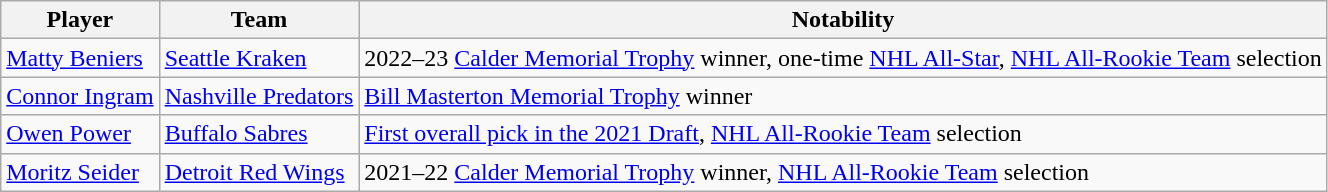<table class="wikitable">
<tr>
<th>Player</th>
<th>Team</th>
<th>Notability</th>
</tr>
<tr>
<td><a href='#'>Matty Beniers</a></td>
<td><a href='#'>Seattle Kraken</a></td>
<td>2022–23 <a href='#'>Calder Memorial Trophy</a> winner, one-time <a href='#'>NHL All-Star</a>, <a href='#'>NHL All-Rookie Team</a> selection</td>
</tr>
<tr>
<td><a href='#'>Connor Ingram</a></td>
<td><a href='#'>Nashville Predators</a></td>
<td><a href='#'>Bill Masterton Memorial Trophy</a> winner</td>
</tr>
<tr>
<td><a href='#'>Owen Power</a></td>
<td><a href='#'>Buffalo Sabres</a></td>
<td><a href='#'>First overall pick in the 2021 Draft</a>, <a href='#'>NHL All-Rookie Team</a> selection</td>
</tr>
<tr>
<td><a href='#'>Moritz Seider</a></td>
<td><a href='#'>Detroit Red Wings</a></td>
<td>2021–22 <a href='#'>Calder Memorial Trophy</a> winner, <a href='#'>NHL All-Rookie Team</a> selection</td>
</tr>
</table>
